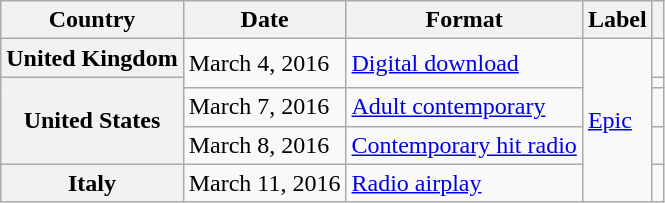<table class="wikitable plainrowheaders">
<tr>
<th>Country</th>
<th>Date</th>
<th>Format</th>
<th>Label</th>
<th></th>
</tr>
<tr>
<th scope="row">United Kingdom</th>
<td rowspan="2">March 4, 2016</td>
<td rowspan="2"><a href='#'>Digital download</a></td>
<td rowspan="5"><a href='#'>Epic</a></td>
<td></td>
</tr>
<tr>
<th scope="row" rowspan="3">United States</th>
<td></td>
</tr>
<tr>
<td>March 7, 2016</td>
<td><a href='#'>Adult contemporary</a></td>
<td></td>
</tr>
<tr>
<td>March 8, 2016</td>
<td><a href='#'>Contemporary hit radio</a></td>
<td></td>
</tr>
<tr>
<th scope="row">Italy</th>
<td>March 11, 2016</td>
<td><a href='#'>Radio airplay</a></td>
<td></td>
</tr>
</table>
